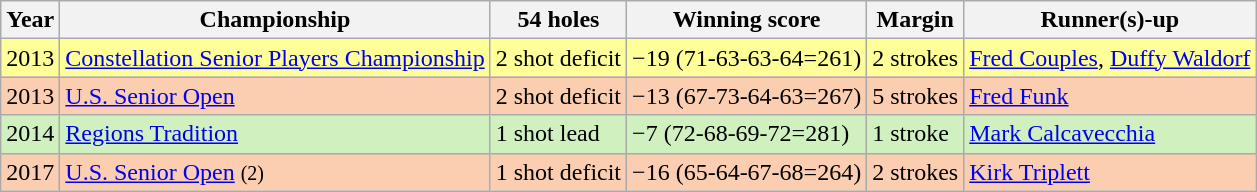<table class="wikitable">
<tr>
<th>Year</th>
<th>Championship</th>
<th>54 holes</th>
<th>Winning score</th>
<th>Margin</th>
<th>Runner(s)-up</th>
</tr>
<tr style="background:#FFFF99;">
<td>2013</td>
<td><a href='#'>Constellation Senior Players Championship</a></td>
<td>2 shot deficit</td>
<td>−19 (71-63-63-64=261)</td>
<td>2 strokes</td>
<td> <a href='#'>Fred Couples</a>,  <a href='#'>Duffy Waldorf</a></td>
</tr>
<tr style="background:#FBCEB1;">
<td>2013</td>
<td><a href='#'>U.S. Senior Open</a></td>
<td>2 shot deficit</td>
<td>−13 (67-73-64-63=267)</td>
<td>5 strokes</td>
<td> <a href='#'>Fred Funk</a></td>
</tr>
<tr style="background:#D0F0C0;">
<td>2014</td>
<td><a href='#'>Regions Tradition</a></td>
<td>1 shot lead</td>
<td>−7 (72-68-69-72=281)</td>
<td>1 stroke</td>
<td> <a href='#'>Mark Calcavecchia</a></td>
</tr>
<tr style="background:#FBCEB1;">
<td>2017</td>
<td><a href='#'>U.S. Senior Open</a> <small>(2)</small></td>
<td>1 shot deficit</td>
<td>−16 (65-64-67-68=264)</td>
<td>2 strokes</td>
<td> <a href='#'>Kirk Triplett</a></td>
</tr>
</table>
